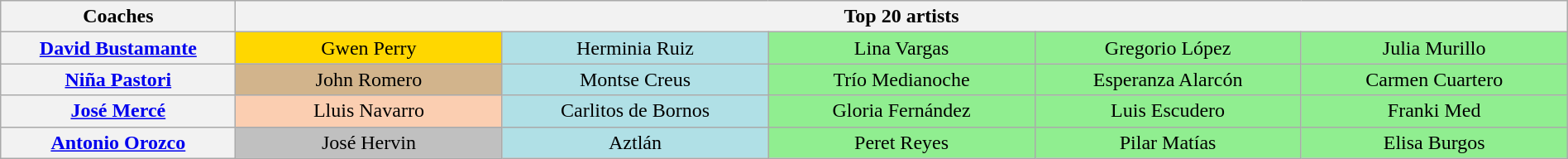<table class="wikitable" style="text-align:center; width:100%">
<tr>
<th width="15%">Coaches</th>
<th width="85%" colspan="5">Top 20 artists</th>
</tr>
<tr>
<th><a href='#'>David Bustamante</a></th>
<td bgcolor="gold">Gwen Perry</td>
<td style="background:#b0e0e6"; width="17%">Herminia Ruiz</td>
<td style="background:lightgreen"; width="17%">Lina Vargas</td>
<td style="background:lightgreen"; width="17%">Gregorio López</td>
<td style="background:lightgreen"; width="17%">Julia Murillo</td>
</tr>
<tr>
<th><a href='#'>Niña Pastori</a></th>
<td bgcolor="tan">John Romero</td>
<td style="background:#b0e0e6";>Montse Creus</td>
<td style="background:lightgreen">Trío Medianoche</td>
<td style="background:lightgreen">Esperanza Alarcón</td>
<td style="background:lightgreen">Carmen Cuartero</td>
</tr>
<tr>
<th><a href='#'>José Mercé</a></th>
<td bgcolor="#fbceb1">Lluis Navarro</td>
<td style="background:#b0e0e6";>Carlitos de Bornos</td>
<td style="background:lightgreen">Gloria Fernández</td>
<td style="background:lightgreen">Luis Escudero</td>
<td style="background:lightgreen">Franki Med</td>
</tr>
<tr>
<th><a href='#'>Antonio Orozco</a></th>
<td bgcolor="silver">José Hervin</td>
<td style="background:#b0e0e6";>Aztlán</td>
<td style="background:lightgreen">Peret Reyes</td>
<td style="background:lightgreen">Pilar Matías</td>
<td style="background:lightgreen">Elisa Burgos</td>
</tr>
</table>
